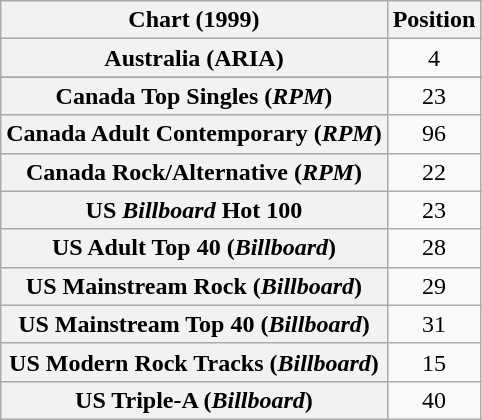<table class="wikitable sortable plainrowheaders">
<tr>
<th scope="col">Chart (1999)</th>
<th scope="col">Position</th>
</tr>
<tr>
<th scope="row">Australia (ARIA)</th>
<td style="text-align:center;">4</td>
</tr>
<tr>
</tr>
<tr>
<th scope="row">Canada Top Singles (<em>RPM</em>)</th>
<td style="text-align:center;">23</td>
</tr>
<tr>
<th scope="row">Canada Adult Contemporary (<em>RPM</em>)</th>
<td style="text-align:center;">96</td>
</tr>
<tr>
<th scope="row">Canada Rock/Alternative (<em>RPM</em>)</th>
<td style="text-align:center;">22</td>
</tr>
<tr>
<th scope="row">US <em>Billboard</em> Hot 100</th>
<td style="text-align:center;">23</td>
</tr>
<tr>
<th scope="row">US Adult Top 40 (<em>Billboard</em>)</th>
<td style="text-align:center;">28</td>
</tr>
<tr>
<th scope="row">US Mainstream Rock (<em>Billboard</em>)</th>
<td style="text-align:center;">29</td>
</tr>
<tr>
<th scope="row">US Mainstream Top 40 (<em>Billboard</em>)</th>
<td style="text-align:center;">31</td>
</tr>
<tr>
<th scope="row">US Modern Rock Tracks (<em>Billboard</em>)</th>
<td style="text-align:center;">15</td>
</tr>
<tr>
<th scope="row">US Triple-A (<em>Billboard</em>)</th>
<td style="text-align:center;">40</td>
</tr>
</table>
